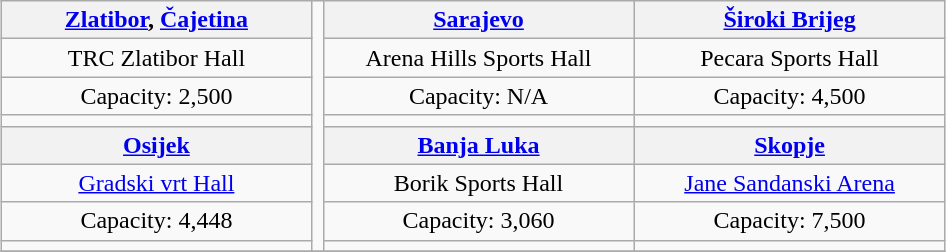<table class="wikitable" style="text-align:center;margin:1em auto;">
<tr>
<th width=200px> <a href='#'>Zlatibor</a>, <a href='#'>Čajetina</a></th>
<td colspan=2 rowspan=8></td>
<th width=200px> <a href='#'>Sarajevo</a></th>
<th width=200px> <a href='#'>Široki Brijeg</a></th>
</tr>
<tr>
<td>TRC Zlatibor Hall</td>
<td>Arena Hills Sports Hall</td>
<td>Pecara Sports Hall</td>
</tr>
<tr>
<td>Capacity: 2,500</td>
<td>Capacity: N/A</td>
<td>Capacity: 4,500</td>
</tr>
<tr>
<td></td>
<td></td>
<td></td>
</tr>
<tr>
<th> <a href='#'>Osijek</a></th>
<th> <a href='#'>Banja Luka</a></th>
<th> <a href='#'>Skopje</a></th>
</tr>
<tr>
<td><a href='#'>Gradski vrt Hall</a></td>
<td>Borik Sports Hall</td>
<td><a href='#'>Jane Sandanski Arena</a></td>
</tr>
<tr>
<td>Capacity: 4,448</td>
<td>Capacity: 3,060</td>
<td>Capacity: 7,500</td>
</tr>
<tr>
<td></td>
<td></td>
<td></td>
</tr>
<tr>
</tr>
</table>
